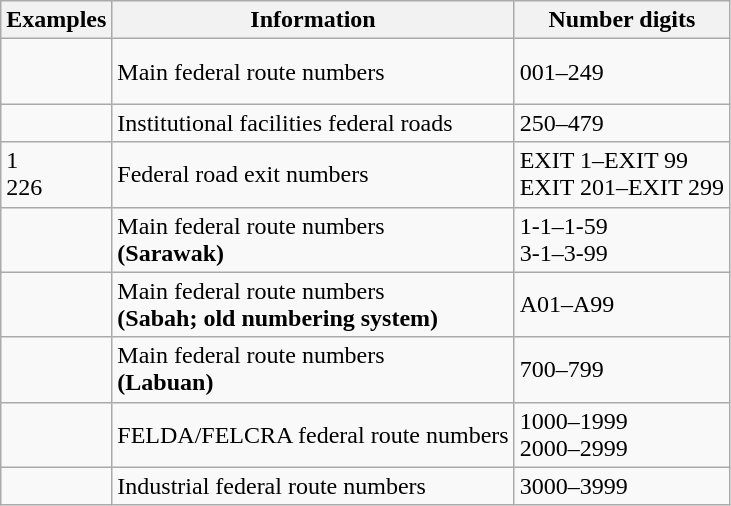<table class="wikitable">
<tr>
<th>Examples</th>
<th>Information</th>
<th>Number digits</th>
</tr>
<tr>
<td><br><br></td>
<td>Main federal route numbers</td>
<td>001–249</td>
</tr>
<tr>
<td><br></td>
<td>Institutional facilities federal roads</td>
<td>250–479</td>
</tr>
<tr>
<td>1<br>226</td>
<td>Federal road exit numbers</td>
<td>EXIT 1–EXIT 99<br>EXIT 201–EXIT 299</td>
</tr>
<tr>
<td><br><br></td>
<td>Main federal route numbers<br><strong>(Sarawak)</strong></td>
<td>1-1–1-59<br>3-1–3-99</td>
</tr>
<tr>
<td><br></td>
<td>Main federal route numbers<br><strong>(Sabah; old numbering system)</strong></td>
<td>A01–A99</td>
</tr>
<tr>
<td><br><br></td>
<td>Main federal route numbers<br><strong>(Labuan)</strong></td>
<td>700–799</td>
</tr>
<tr>
<td><br></td>
<td>FELDA/FELCRA federal route numbers</td>
<td>1000–1999<br>2000–2999</td>
</tr>
<tr>
<td><br></td>
<td>Industrial federal route numbers</td>
<td>3000–3999</td>
</tr>
</table>
